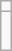<table class="wikitable" align="right">
<tr style="vertical-align:top">
<td></td>
</tr>
<tr>
<td><small><br>



</small></td>
</tr>
</table>
